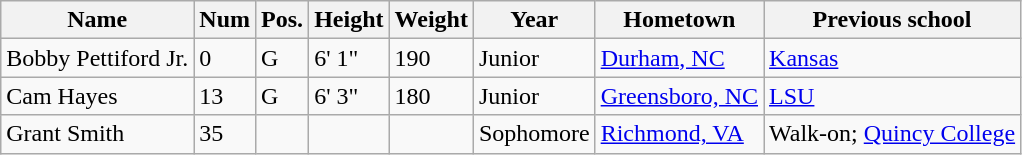<table class="wikitable sortable" border="1">
<tr>
<th>Name</th>
<th>Num</th>
<th>Pos.</th>
<th>Height</th>
<th>Weight</th>
<th>Year</th>
<th>Hometown</th>
<th class="unsortable">Previous school</th>
</tr>
<tr>
<td>Bobby Pettiford Jr.</td>
<td>0</td>
<td>G</td>
<td>6' 1"</td>
<td>190</td>
<td>Junior</td>
<td><a href='#'>Durham, NC</a></td>
<td><a href='#'>Kansas</a></td>
</tr>
<tr>
<td>Cam Hayes</td>
<td>13</td>
<td>G</td>
<td>6' 3"</td>
<td>180</td>
<td>Junior</td>
<td><a href='#'>Greensboro, NC</a></td>
<td><a href='#'>LSU</a></td>
</tr>
<tr>
<td>Grant Smith</td>
<td>35</td>
<td></td>
<td></td>
<td></td>
<td>Sophomore</td>
<td><a href='#'>Richmond, VA</a></td>
<td>Walk-on; <a href='#'>Quincy College</a></td>
</tr>
</table>
